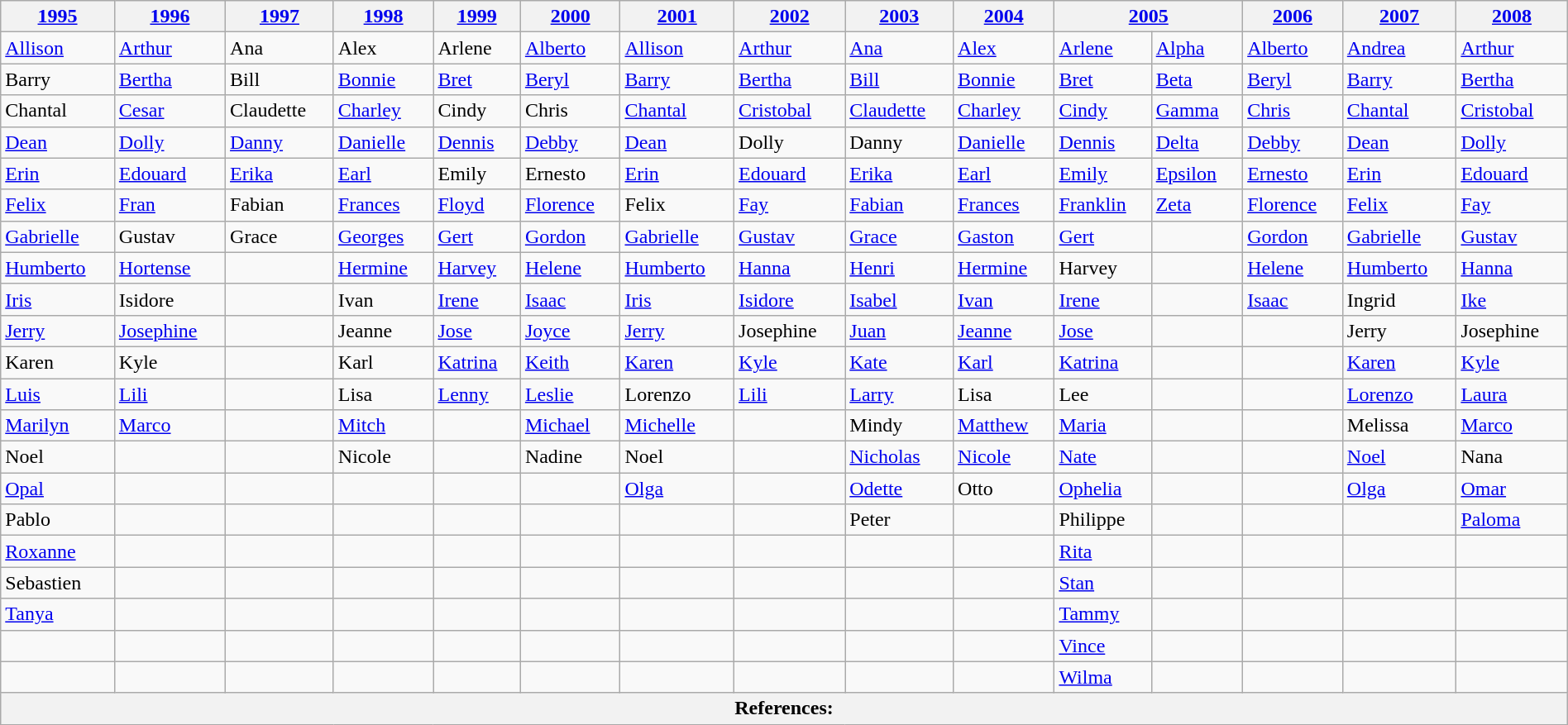<table class="wikitable" width="100%">
<tr>
<th><a href='#'>1995</a></th>
<th><a href='#'>1996</a></th>
<th><a href='#'>1997</a></th>
<th><a href='#'>1998</a></th>
<th><a href='#'>1999</a></th>
<th><a href='#'>2000</a></th>
<th><a href='#'>2001</a></th>
<th><a href='#'>2002</a></th>
<th><a href='#'>2003</a></th>
<th><a href='#'>2004</a></th>
<th colspan=2><a href='#'>2005</a></th>
<th><a href='#'>2006</a></th>
<th><a href='#'>2007</a></th>
<th><a href='#'>2008</a></th>
</tr>
<tr>
<td><a href='#'>Allison</a></td>
<td><a href='#'>Arthur</a></td>
<td>Ana</td>
<td>Alex</td>
<td>Arlene</td>
<td><a href='#'>Alberto</a></td>
<td><a href='#'>Allison</a></td>
<td><a href='#'>Arthur</a></td>
<td><a href='#'>Ana</a></td>
<td><a href='#'>Alex</a></td>
<td><a href='#'>Arlene</a></td>
<td><a href='#'>Alpha</a></td>
<td><a href='#'>Alberto</a></td>
<td><a href='#'>Andrea</a></td>
<td><a href='#'>Arthur</a></td>
</tr>
<tr>
<td>Barry</td>
<td><a href='#'>Bertha</a></td>
<td>Bill</td>
<td><a href='#'>Bonnie</a></td>
<td><a href='#'>Bret</a></td>
<td><a href='#'>Beryl</a></td>
<td><a href='#'>Barry</a></td>
<td><a href='#'>Bertha</a></td>
<td><a href='#'>Bill</a></td>
<td><a href='#'>Bonnie</a></td>
<td><a href='#'>Bret</a></td>
<td><a href='#'>Beta</a></td>
<td><a href='#'>Beryl</a></td>
<td><a href='#'>Barry</a></td>
<td><a href='#'>Bertha</a></td>
</tr>
<tr>
<td>Chantal</td>
<td><a href='#'>Cesar</a></td>
<td>Claudette</td>
<td><a href='#'>Charley</a></td>
<td>Cindy</td>
<td>Chris</td>
<td><a href='#'>Chantal</a></td>
<td><a href='#'>Cristobal</a></td>
<td><a href='#'>Claudette</a></td>
<td><a href='#'>Charley</a></td>
<td><a href='#'>Cindy</a></td>
<td><a href='#'>Gamma</a></td>
<td><a href='#'>Chris</a></td>
<td><a href='#'>Chantal</a></td>
<td><a href='#'>Cristobal</a></td>
</tr>
<tr>
<td><a href='#'>Dean</a></td>
<td><a href='#'>Dolly</a></td>
<td><a href='#'>Danny</a></td>
<td><a href='#'>Danielle</a></td>
<td><a href='#'>Dennis</a></td>
<td><a href='#'>Debby</a></td>
<td><a href='#'>Dean</a></td>
<td>Dolly</td>
<td>Danny</td>
<td><a href='#'>Danielle</a></td>
<td><a href='#'>Dennis</a></td>
<td><a href='#'>Delta</a></td>
<td><a href='#'>Debby</a></td>
<td><a href='#'>Dean</a></td>
<td><a href='#'>Dolly</a></td>
</tr>
<tr>
<td><a href='#'>Erin</a></td>
<td><a href='#'>Edouard</a></td>
<td><a href='#'>Erika</a></td>
<td><a href='#'>Earl</a></td>
<td>Emily</td>
<td>Ernesto</td>
<td><a href='#'>Erin</a></td>
<td><a href='#'>Edouard</a></td>
<td><a href='#'>Erika</a></td>
<td><a href='#'>Earl</a></td>
<td><a href='#'>Emily</a></td>
<td><a href='#'>Epsilon</a></td>
<td><a href='#'>Ernesto</a></td>
<td><a href='#'>Erin</a></td>
<td><a href='#'>Edouard</a></td>
</tr>
<tr>
<td><a href='#'>Felix</a></td>
<td><a href='#'>Fran</a></td>
<td>Fabian</td>
<td><a href='#'>Frances</a></td>
<td><a href='#'>Floyd</a></td>
<td><a href='#'>Florence</a></td>
<td>Felix</td>
<td><a href='#'>Fay</a></td>
<td><a href='#'>Fabian</a></td>
<td><a href='#'>Frances</a></td>
<td><a href='#'>Franklin</a></td>
<td><a href='#'>Zeta</a></td>
<td><a href='#'>Florence</a></td>
<td><a href='#'>Felix</a></td>
<td><a href='#'>Fay</a></td>
</tr>
<tr>
<td><a href='#'>Gabrielle</a></td>
<td>Gustav</td>
<td>Grace</td>
<td><a href='#'>Georges</a></td>
<td><a href='#'>Gert</a></td>
<td><a href='#'>Gordon</a></td>
<td><a href='#'>Gabrielle</a></td>
<td><a href='#'>Gustav</a></td>
<td><a href='#'>Grace</a></td>
<td><a href='#'>Gaston</a></td>
<td><a href='#'>Gert</a></td>
<td></td>
<td><a href='#'>Gordon</a></td>
<td><a href='#'>Gabrielle</a></td>
<td><a href='#'>Gustav</a></td>
</tr>
<tr>
<td><a href='#'>Humberto</a></td>
<td><a href='#'>Hortense</a></td>
<td></td>
<td><a href='#'>Hermine</a></td>
<td><a href='#'>Harvey</a></td>
<td><a href='#'>Helene</a></td>
<td><a href='#'>Humberto</a></td>
<td><a href='#'>Hanna</a></td>
<td><a href='#'>Henri</a></td>
<td><a href='#'>Hermine</a></td>
<td>Harvey</td>
<td></td>
<td><a href='#'>Helene</a></td>
<td><a href='#'>Humberto</a></td>
<td><a href='#'>Hanna</a></td>
</tr>
<tr>
<td><a href='#'>Iris</a></td>
<td>Isidore</td>
<td></td>
<td>Ivan</td>
<td><a href='#'>Irene</a></td>
<td><a href='#'>Isaac</a></td>
<td><a href='#'>Iris</a></td>
<td><a href='#'>Isidore</a></td>
<td><a href='#'>Isabel</a></td>
<td><a href='#'>Ivan</a></td>
<td><a href='#'>Irene</a></td>
<td></td>
<td><a href='#'>Isaac</a></td>
<td>Ingrid</td>
<td><a href='#'>Ike</a></td>
</tr>
<tr>
<td><a href='#'>Jerry</a></td>
<td><a href='#'>Josephine</a></td>
<td></td>
<td>Jeanne</td>
<td><a href='#'>Jose</a></td>
<td><a href='#'>Joyce</a></td>
<td><a href='#'>Jerry</a></td>
<td>Josephine</td>
<td><a href='#'>Juan</a></td>
<td><a href='#'>Jeanne</a></td>
<td><a href='#'>Jose</a></td>
<td></td>
<td></td>
<td>Jerry</td>
<td>Josephine</td>
</tr>
<tr>
<td>Karen</td>
<td>Kyle</td>
<td></td>
<td>Karl</td>
<td><a href='#'>Katrina</a></td>
<td><a href='#'>Keith</a></td>
<td><a href='#'>Karen</a></td>
<td><a href='#'>Kyle</a></td>
<td><a href='#'>Kate</a></td>
<td><a href='#'>Karl</a></td>
<td><a href='#'>Katrina</a></td>
<td></td>
<td></td>
<td><a href='#'>Karen</a></td>
<td><a href='#'>Kyle</a></td>
</tr>
<tr>
<td><a href='#'>Luis</a></td>
<td><a href='#'>Lili</a></td>
<td></td>
<td>Lisa</td>
<td><a href='#'>Lenny</a></td>
<td><a href='#'>Leslie</a></td>
<td>Lorenzo</td>
<td><a href='#'>Lili</a></td>
<td><a href='#'>Larry</a></td>
<td>Lisa</td>
<td>Lee</td>
<td></td>
<td></td>
<td><a href='#'>Lorenzo</a></td>
<td><a href='#'>Laura</a></td>
</tr>
<tr>
<td><a href='#'>Marilyn</a></td>
<td><a href='#'>Marco</a></td>
<td></td>
<td><a href='#'>Mitch</a></td>
<td></td>
<td><a href='#'>Michael</a></td>
<td><a href='#'>Michelle</a></td>
<td></td>
<td>Mindy</td>
<td><a href='#'>Matthew</a></td>
<td><a href='#'>Maria</a></td>
<td></td>
<td></td>
<td>Melissa</td>
<td><a href='#'>Marco</a></td>
</tr>
<tr>
<td>Noel</td>
<td></td>
<td></td>
<td>Nicole</td>
<td></td>
<td>Nadine</td>
<td>Noel</td>
<td></td>
<td><a href='#'>Nicholas</a></td>
<td><a href='#'>Nicole</a></td>
<td><a href='#'>Nate</a></td>
<td></td>
<td></td>
<td><a href='#'>Noel</a></td>
<td>Nana</td>
</tr>
<tr>
<td><a href='#'>Opal</a></td>
<td></td>
<td></td>
<td></td>
<td></td>
<td></td>
<td><a href='#'>Olga</a></td>
<td></td>
<td><a href='#'>Odette</a></td>
<td>Otto</td>
<td><a href='#'>Ophelia</a></td>
<td></td>
<td></td>
<td><a href='#'>Olga</a></td>
<td><a href='#'>Omar</a></td>
</tr>
<tr>
<td>Pablo</td>
<td></td>
<td></td>
<td></td>
<td></td>
<td></td>
<td></td>
<td></td>
<td>Peter</td>
<td></td>
<td>Philippe</td>
<td></td>
<td></td>
<td></td>
<td><a href='#'>Paloma</a></td>
</tr>
<tr>
<td><a href='#'>Roxanne</a></td>
<td></td>
<td></td>
<td></td>
<td></td>
<td></td>
<td></td>
<td></td>
<td></td>
<td></td>
<td><a href='#'>Rita</a></td>
<td></td>
<td></td>
<td></td>
<td></td>
</tr>
<tr>
<td>Sebastien</td>
<td></td>
<td></td>
<td></td>
<td></td>
<td></td>
<td></td>
<td></td>
<td></td>
<td></td>
<td><a href='#'>Stan</a></td>
<td></td>
<td></td>
<td></td>
<td></td>
</tr>
<tr>
<td><a href='#'>Tanya</a></td>
<td></td>
<td></td>
<td></td>
<td></td>
<td></td>
<td></td>
<td></td>
<td></td>
<td></td>
<td><a href='#'>Tammy</a></td>
<td></td>
<td></td>
<td></td>
<td></td>
</tr>
<tr>
<td></td>
<td></td>
<td></td>
<td></td>
<td></td>
<td></td>
<td></td>
<td></td>
<td></td>
<td></td>
<td><a href='#'>Vince</a></td>
<td></td>
<td></td>
<td></td>
<td></td>
</tr>
<tr>
<td></td>
<td></td>
<td></td>
<td></td>
<td></td>
<td></td>
<td></td>
<td></td>
<td></td>
<td></td>
<td><a href='#'>Wilma</a></td>
<td></td>
<td></td>
<td></td>
<td></td>
</tr>
<tr>
<th colspan=15>References:</th>
</tr>
</table>
